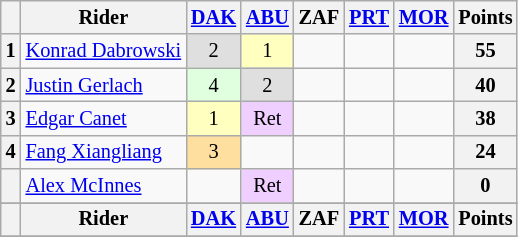<table class="wikitable" style="font-size: 85%; text-align: center">
<tr valign="top">
<th valign="middle"></th>
<th valign="middle">Rider</th>
<th><a href='#'>DAK</a><br></th>
<th><a href='#'>ABU</a><br></th>
<th>ZAF<br></th>
<th><a href='#'>PRT</a><br></th>
<th><a href='#'>MOR</a><br></th>
<th valign="middle">Points</th>
</tr>
<tr>
<th>1</th>
<td align="left"> <a href='#'>Konrad Dabrowski</a></td>
<td style="background:#DFDFDF;">2</td>
<td style="background:#FFFFBF;">1</td>
<td></td>
<td></td>
<td></td>
<th>55</th>
</tr>
<tr>
<th>2</th>
<td align="left"> <a href='#'>Justin Gerlach</a></td>
<td style="background:#DFFFDF;">4</td>
<td style="background:#DFDFDF;">2</td>
<td></td>
<td></td>
<td></td>
<th>40</th>
</tr>
<tr>
<th>3</th>
<td align="left"> <a href='#'>Edgar Canet</a></td>
<td style="background:#FFFFBF;">1</td>
<td style="background:#EFCFFF;">Ret</td>
<td></td>
<td></td>
<td></td>
<th>38</th>
</tr>
<tr>
<th>4</th>
<td align="left"> <a href='#'>Fang Xiangliang</a></td>
<td style="background:#FFDF9F;">3</td>
<td></td>
<td></td>
<td></td>
<td></td>
<th>24</th>
</tr>
<tr>
<th></th>
<td align="left"> <a href='#'>Alex McInnes</a></td>
<td></td>
<td style="background:#EFCFFF;">Ret</td>
<td></td>
<td></td>
<td></td>
<th>0</th>
</tr>
<tr>
</tr>
<tr valign="top">
<th valign="middle"></th>
<th valign="middle">Rider</th>
<th><a href='#'>DAK</a><br></th>
<th><a href='#'>ABU</a><br></th>
<th>ZAF<br></th>
<th><a href='#'>PRT</a><br></th>
<th><a href='#'>MOR</a><br></th>
<th valign="middle">Points</th>
</tr>
<tr>
</tr>
</table>
